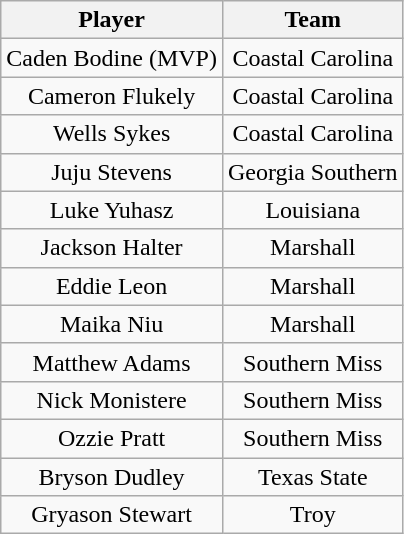<table class="wikitable" style="text-align: center;">
<tr>
<th>Player</th>
<th>Team</th>
</tr>
<tr>
<td>Caden Bodine (MVP)</td>
<td>Coastal Carolina</td>
</tr>
<tr>
<td>Cameron Flukely</td>
<td>Coastal Carolina</td>
</tr>
<tr>
<td>Wells Sykes</td>
<td>Coastal Carolina</td>
</tr>
<tr>
<td>Juju Stevens</td>
<td>Georgia Southern</td>
</tr>
<tr>
<td>Luke Yuhasz</td>
<td>Louisiana</td>
</tr>
<tr>
<td>Jackson Halter</td>
<td>Marshall</td>
</tr>
<tr>
<td>Eddie Leon</td>
<td>Marshall</td>
</tr>
<tr>
<td>Maika Niu</td>
<td>Marshall</td>
</tr>
<tr>
<td>Matthew Adams</td>
<td>Southern Miss</td>
</tr>
<tr>
<td>Nick Monistere</td>
<td>Southern Miss</td>
</tr>
<tr>
<td>Ozzie Pratt</td>
<td>Southern Miss</td>
</tr>
<tr>
<td>Bryson Dudley</td>
<td>Texas State</td>
</tr>
<tr>
<td>Gryason Stewart</td>
<td>Troy</td>
</tr>
</table>
